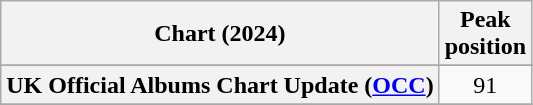<table class="wikitable sortable plainrowheaders" style="text-align:center">
<tr>
<th scope="col">Chart (2024)</th>
<th scope="col">Peak<br>position</th>
</tr>
<tr>
</tr>
<tr>
</tr>
<tr>
</tr>
<tr>
<th scope="row">UK Official Albums Chart Update (<a href='#'>OCC</a>)</th>
<td>91</td>
</tr>
<tr>
</tr>
</table>
